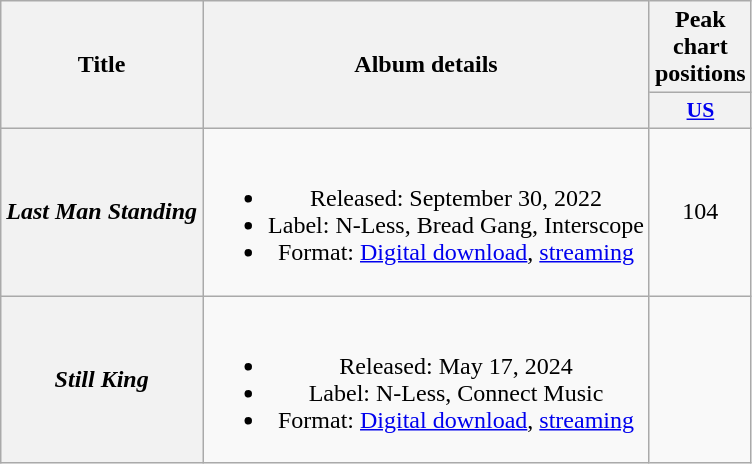<table class="wikitable plainrowheaders" style="text-align:center;">
<tr>
<th scope="col" rowspan="2">Title</th>
<th scope="col" rowspan="2">Album details</th>
<th colspan="1">Peak chart positions</th>
</tr>
<tr>
<th scope="col" style="width:3.5em;font-size:90%;"><a href='#'>US</a><br></th>
</tr>
<tr>
<th scope="row"><em>Last Man Standing</em></th>
<td><br><ul><li>Released: September 30, 2022</li><li>Label: N-Less, Bread Gang, Interscope</li><li>Format: <a href='#'>Digital download</a>, <a href='#'>streaming</a></li></ul></td>
<td>104</td>
</tr>
<tr>
<th scope="row"><em>Still King</em></th>
<td><br><ul><li>Released: May 17, 2024</li><li>Label: N-Less, Connect Music</li><li>Format: <a href='#'>Digital download</a>, <a href='#'>streaming</a></li></ul></td>
<td></td>
</tr>
</table>
